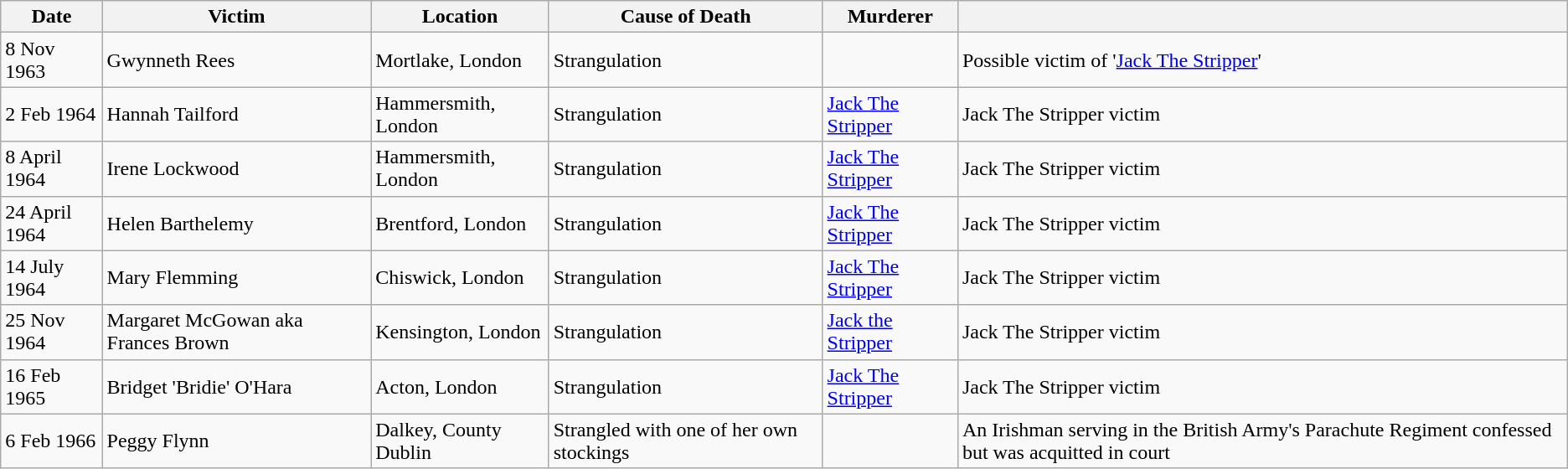<table class="wikitable">
<tr>
<th>Date</th>
<th>Victim</th>
<th>Location</th>
<th>Cause of Death</th>
<th>Murderer</th>
<th></th>
</tr>
<tr>
<td>8 Nov 1963</td>
<td>Gwynneth Rees</td>
<td>Mortlake, London</td>
<td>Strangulation</td>
<td></td>
<td>Possible victim of '<a href='#'>Jack The Stripper</a>'</td>
</tr>
<tr>
<td>2 Feb 1964</td>
<td>Hannah Tailford</td>
<td>Hammersmith, London</td>
<td>Strangulation</td>
<td><a href='#'>Jack The Stripper</a></td>
<td>Jack The Stripper victim</td>
</tr>
<tr>
<td>8 April 1964</td>
<td>Irene Lockwood</td>
<td>Hammersmith, London</td>
<td>Strangulation</td>
<td><a href='#'>Jack The Stripper</a></td>
<td>Jack The Stripper victim</td>
</tr>
<tr>
<td>24 April 1964</td>
<td>Helen Barthelemy</td>
<td>Brentford, London</td>
<td>Strangulation</td>
<td><a href='#'>Jack The Stripper</a></td>
<td>Jack The Stripper victim</td>
</tr>
<tr>
<td>14 July 1964</td>
<td>Mary Flemming</td>
<td>Chiswick, London</td>
<td>Strangulation</td>
<td><a href='#'>Jack The Stripper</a></td>
<td>Jack The Stripper victim</td>
</tr>
<tr>
<td>25 Nov 1964</td>
<td>Margaret McGowan aka Frances Brown</td>
<td>Kensington, London</td>
<td>Strangulation</td>
<td><a href='#'>Jack the Stripper</a></td>
<td>Jack The Stripper victim</td>
</tr>
<tr>
<td>16 Feb 1965</td>
<td>Bridget 'Bridie' O'Hara</td>
<td>Acton, London</td>
<td>Strangulation</td>
<td><a href='#'>Jack The Stripper</a></td>
<td>Jack The Stripper victim</td>
</tr>
<tr>
<td>6 Feb 1966</td>
<td>Peggy Flynn</td>
<td>Dalkey, County Dublin</td>
<td>Strangled with one of her own stockings</td>
<td></td>
<td>An Irishman serving in the British Army's Parachute Regiment confessed but was acquitted in court</td>
</tr>
</table>
